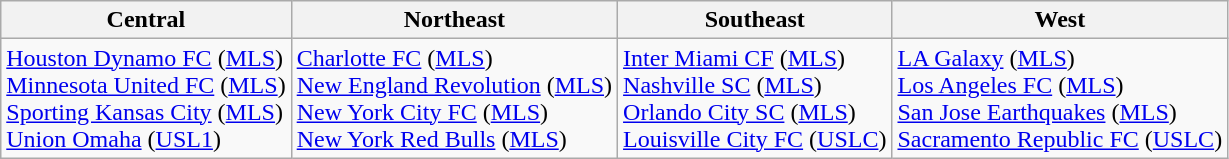<table class="wikitable">
<tr>
<th>Central</th>
<th>Northeast</th>
<th>Southeast</th>
<th>West</th>
</tr>
<tr valign=top>
<td><a href='#'>Houston Dynamo FC</a> (<a href='#'>MLS</a>)<br><a href='#'>Minnesota United FC</a> (<a href='#'>MLS</a>)<br><a href='#'>Sporting Kansas City</a> (<a href='#'>MLS</a>)<br><a href='#'>Union Omaha</a> (<a href='#'>USL1</a>)</td>
<td><a href='#'>Charlotte FC</a> (<a href='#'>MLS</a>)<br><a href='#'>New England Revolution</a> (<a href='#'>MLS</a>)<br><a href='#'>New York City FC</a> (<a href='#'>MLS</a>)<br><a href='#'>New York Red Bulls</a> (<a href='#'>MLS</a>)</td>
<td><a href='#'>Inter Miami CF</a> (<a href='#'>MLS</a>)<br><a href='#'>Nashville SC</a> (<a href='#'>MLS</a>)<br><a href='#'>Orlando City SC</a> (<a href='#'>MLS</a>)<br><a href='#'>Louisville City FC</a> (<a href='#'>USLC</a>)</td>
<td><a href='#'>LA Galaxy</a> (<a href='#'>MLS</a>)<br><a href='#'>Los Angeles FC</a> (<a href='#'>MLS</a>)<br><a href='#'>San Jose Earthquakes</a> (<a href='#'>MLS</a>)<br><a href='#'>Sacramento Republic FC</a> (<a href='#'>USLC</a>)</td>
</tr>
</table>
